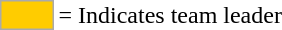<table>
<tr>
<td style="background-color:#FFCC00; border:1px solid #aaaaaa; width:2em;"></td>
<td>= Indicates team leader</td>
</tr>
</table>
